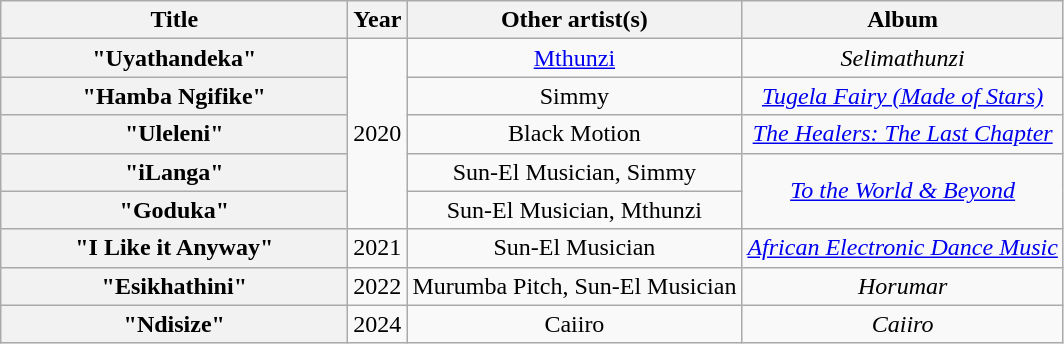<table class="wikitable plainrowheaders" style="text-align:center;">
<tr>
<th scope="col" style="width:14em;">Title</th>
<th scope="col">Year</th>
<th scope="col">Other artist(s)</th>
<th scope="col">Album</th>
</tr>
<tr>
<th scope="row">"Uyathandeka"</th>
<td rowspan=5>2020</td>
<td><a href='#'>Mthunzi</a></td>
<td><em>Selimathunzi</em></td>
</tr>
<tr>
<th scope="row">"Hamba Ngifike"</th>
<td>Simmy</td>
<td><em><a href='#'>Tugela Fairy (Made of Stars)</a></em></td>
</tr>
<tr>
<th scope="row">"Uleleni"</th>
<td>Black Motion</td>
<td><em><a href='#'>The Healers: The Last Chapter</a></em></td>
</tr>
<tr>
<th scope="row">"iLanga"</th>
<td>Sun-El Musician, Simmy</td>
<td rowspan=2><em><a href='#'>To the World & Beyond</a></em></td>
</tr>
<tr>
<th scope="row">"Goduka"</th>
<td>Sun-El Musician, Mthunzi</td>
</tr>
<tr>
<th scope="row">"I Like it Anyway"</th>
<td>2021</td>
<td>Sun-El Musician</td>
<td><em><a href='#'>African Electronic Dance Music</a></em></td>
</tr>
<tr>
<th scope="row">"Esikhathini"</th>
<td>2022</td>
<td>Murumba Pitch, Sun-El Musician</td>
<td><em>Horumar</em></td>
</tr>
<tr>
<th scope="row">"Ndisize"</th>
<td>2024</td>
<td>Caiiro</td>
<td><em>Caiiro</em></td>
</tr>
</table>
